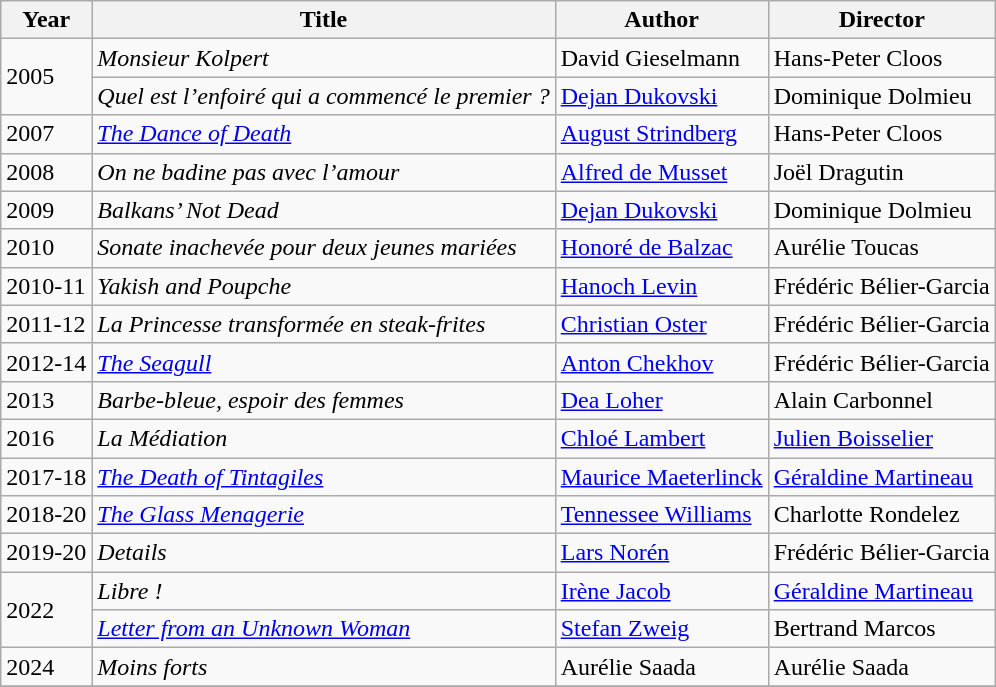<table class="wikitable">
<tr>
<th>Year</th>
<th>Title</th>
<th>Author</th>
<th>Director</th>
</tr>
<tr>
<td rowspan=2>2005</td>
<td><em>Monsieur Kolpert</em></td>
<td>David Gieselmann</td>
<td>Hans-Peter Cloos</td>
</tr>
<tr>
<td><em>Quel est l’enfoiré qui a commencé le premier ?</em></td>
<td><a href='#'>Dejan Dukovski</a></td>
<td>Dominique Dolmieu</td>
</tr>
<tr>
<td>2007</td>
<td><em><a href='#'>The Dance of Death</a></em></td>
<td><a href='#'>August Strindberg</a></td>
<td>Hans-Peter Cloos</td>
</tr>
<tr>
<td>2008</td>
<td><em>On ne badine pas avec l’amour</em></td>
<td><a href='#'>Alfred de Musset</a></td>
<td>Joël Dragutin</td>
</tr>
<tr>
<td>2009</td>
<td><em>Balkans’ Not Dead</em></td>
<td><a href='#'>Dejan Dukovski</a></td>
<td>Dominique Dolmieu</td>
</tr>
<tr>
<td>2010</td>
<td><em>Sonate inachevée pour deux jeunes mariées</em></td>
<td><a href='#'>Honoré de Balzac</a></td>
<td>Aurélie Toucas</td>
</tr>
<tr>
<td>2010-11</td>
<td><em>Yakish and Poupche</em></td>
<td><a href='#'>Hanoch Levin</a></td>
<td>Frédéric Bélier-Garcia</td>
</tr>
<tr>
<td>2011-12</td>
<td><em>La Princesse transformée en steak-frites</em></td>
<td><a href='#'>Christian Oster</a></td>
<td>Frédéric Bélier-Garcia</td>
</tr>
<tr>
<td>2012-14</td>
<td><em><a href='#'>The Seagull</a></em></td>
<td><a href='#'>Anton Chekhov</a></td>
<td>Frédéric Bélier-Garcia</td>
</tr>
<tr>
<td>2013</td>
<td><em>Barbe-bleue, espoir des femmes</em></td>
<td><a href='#'>Dea Loher</a></td>
<td>Alain Carbonnel</td>
</tr>
<tr>
<td>2016</td>
<td><em>La Médiation</em></td>
<td><a href='#'>Chloé Lambert</a></td>
<td><a href='#'>Julien Boisselier</a></td>
</tr>
<tr>
<td>2017-18</td>
<td><em><a href='#'>The Death of Tintagiles</a></em></td>
<td><a href='#'>Maurice Maeterlinck</a></td>
<td><a href='#'>Géraldine Martineau</a></td>
</tr>
<tr>
<td>2018-20</td>
<td><em><a href='#'>The Glass Menagerie</a></em></td>
<td><a href='#'>Tennessee Williams</a></td>
<td>Charlotte Rondelez</td>
</tr>
<tr>
<td>2019-20</td>
<td><em>Details</em></td>
<td><a href='#'>Lars Norén</a></td>
<td>Frédéric Bélier-Garcia</td>
</tr>
<tr>
<td rowspan=2>2022</td>
<td><em>Libre !</em></td>
<td><a href='#'>Irène Jacob</a></td>
<td><a href='#'>Géraldine Martineau</a></td>
</tr>
<tr>
<td><em><a href='#'>Letter from an Unknown Woman</a></em></td>
<td><a href='#'>Stefan Zweig</a></td>
<td>Bertrand Marcos</td>
</tr>
<tr>
<td>2024</td>
<td><em>Moins forts</em></td>
<td>Aurélie Saada</td>
<td>Aurélie Saada</td>
</tr>
<tr>
</tr>
</table>
